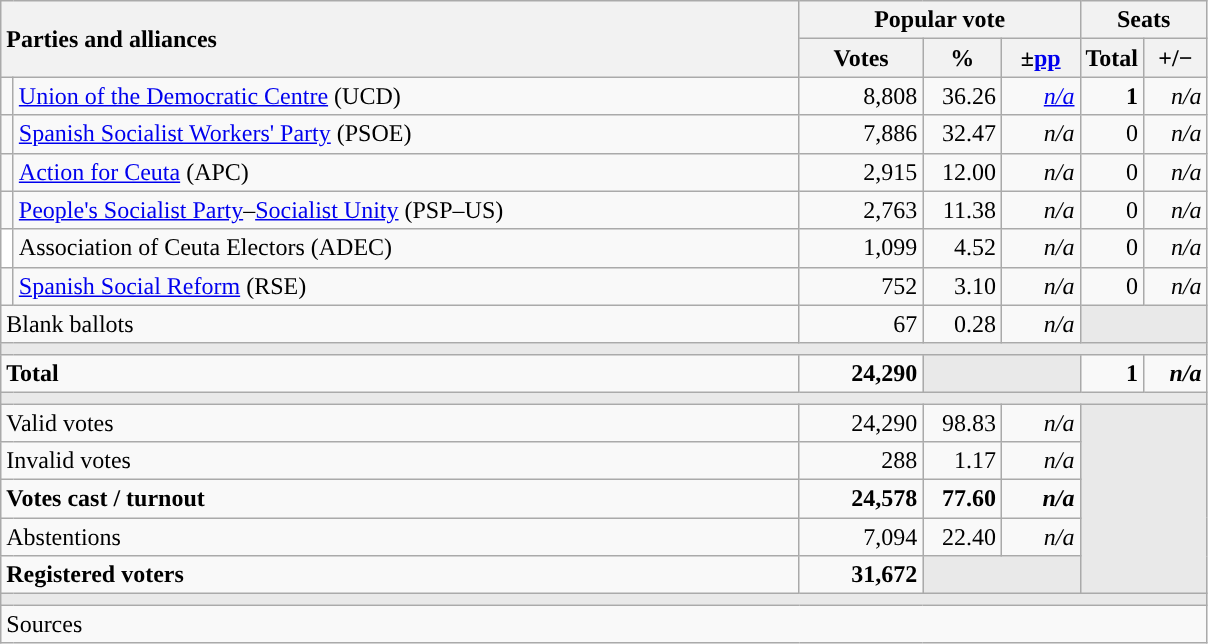<table class="wikitable" style="text-align:right;">
<tr>
<th style="text-align:left;" rowspan="2" colspan="2" width="525">Parties and alliances</th>
<th colspan="3">Popular vote</th>
<th colspan="2">Seats</th>
</tr>
<tr>
<th width="75">Votes</th>
<th width="45">%</th>
<th width="45">±<a href='#'>pp</a></th>
<th width="35">Total</th>
<th width="35">+/−</th>
</tr>
<tr>
<td width="1" style="color:inherit;background:"></td>
<td align="left"><a href='#'>Union of the Democratic Centre</a> (UCD)</td>
<td>8,808</td>
<td>36.26</td>
<td><em><a href='#'>n/a</a></em></td>
<td><strong>1</strong></td>
<td><em>n/a</em></td>
</tr>
<tr>
<td style="color:inherit;background:"></td>
<td align="left"><a href='#'>Spanish Socialist Workers' Party</a> (PSOE)</td>
<td>7,886</td>
<td>32.47</td>
<td><em>n/a</em></td>
<td>0</td>
<td><em>n/a</em></td>
</tr>
<tr>
<td style="color:inherit;background:"></td>
<td align="left"><a href='#'>Action for Ceuta</a> (APC)</td>
<td>2,915</td>
<td>12.00</td>
<td><em>n/a</em></td>
<td>0</td>
<td><em>n/a</em></td>
</tr>
<tr>
<td style="color:inherit;background:"></td>
<td align="left"><a href='#'>People's Socialist Party</a>–<a href='#'>Socialist Unity</a> (PSP–US)</td>
<td>2,763</td>
<td>11.38</td>
<td><em>n/a</em></td>
<td>0</td>
<td><em>n/a</em></td>
</tr>
<tr>
<td bgcolor="white"></td>
<td align="left">Association of Ceuta Electors (ADEC)</td>
<td>1,099</td>
<td>4.52</td>
<td><em>n/a</em></td>
<td>0</td>
<td><em>n/a</em></td>
</tr>
<tr>
<td style="color:inherit;background:"></td>
<td align="left"><a href='#'>Spanish Social Reform</a> (RSE)</td>
<td>752</td>
<td>3.10</td>
<td><em>n/a</em></td>
<td>0</td>
<td><em>n/a</em></td>
</tr>
<tr>
<td align="left" colspan="2">Blank ballots</td>
<td>67</td>
<td>0.28</td>
<td><em>n/a</em></td>
<td bgcolor="#E9E9E9" colspan="2"></td>
</tr>
<tr>
<td colspan="7" bgcolor="#E9E9E9"></td>
</tr>
<tr style="font-weight:bold;">
<td align="left" colspan="2">Total</td>
<td>24,290</td>
<td bgcolor="#E9E9E9" colspan="2"></td>
<td>1</td>
<td><em>n/a</em></td>
</tr>
<tr>
<td colspan="7" bgcolor="#E9E9E9"></td>
</tr>
<tr>
<td align="left" colspan="2">Valid votes</td>
<td>24,290</td>
<td>98.83</td>
<td><em>n/a</em></td>
<td bgcolor="#E9E9E9" colspan="2" rowspan="5"></td>
</tr>
<tr>
<td align="left" colspan="2">Invalid votes</td>
<td>288</td>
<td>1.17</td>
<td><em>n/a</em></td>
</tr>
<tr style="font-weight:bold;">
<td align="left" colspan="2">Votes cast / turnout</td>
<td>24,578</td>
<td>77.60</td>
<td><em>n/a</em></td>
</tr>
<tr>
<td align="left" colspan="2">Abstentions</td>
<td>7,094</td>
<td>22.40</td>
<td><em>n/a</em></td>
</tr>
<tr style="font-weight:bold;">
<td align="left" colspan="2">Registered voters</td>
<td>31,672</td>
<td bgcolor="#E9E9E9" colspan="2"></td>
</tr>
<tr>
<td colspan="7" bgcolor="#E9E9E9"></td>
</tr>
<tr>
<td align="left" colspan="7">Sources</td>
</tr>
</table>
